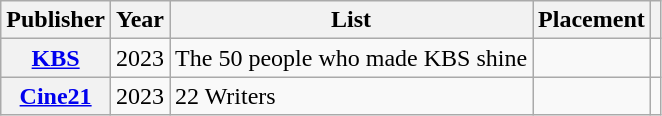<table class="wikitable plainrowheaders sortable">
<tr>
<th scope="col">Publisher</th>
<th scope="col">Year</th>
<th scope="col">List</th>
<th scope="col">Placement</th>
<th scope="col" class="unsortable"></th>
</tr>
<tr>
<th scope="row"><a href='#'>KBS</a></th>
<td>2023</td>
<td>The 50 people who made KBS shine</td>
<td></td>
<td></td>
</tr>
<tr>
<th scope="row" rowspan="2"><a href='#'>Cine21</a></th>
<td>2023</td>
<td style="text-align:left">22 Writers</td>
<td></td>
<td></td>
</tr>
</table>
